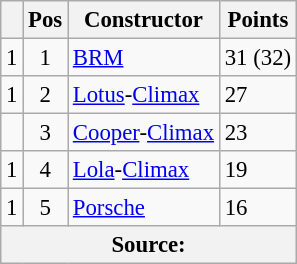<table class="wikitable" style="font-size: 95%;">
<tr>
<th></th>
<th>Pos</th>
<th>Constructor</th>
<th>Points</th>
</tr>
<tr>
<td align="left"> 1</td>
<td align="center">1</td>
<td> <a href='#'>BRM</a></td>
<td align=left>31 (32)</td>
</tr>
<tr>
<td align="left"> 1</td>
<td align="center">2</td>
<td> <a href='#'>Lotus</a>-<a href='#'>Climax</a></td>
<td align=left>27</td>
</tr>
<tr>
<td align="left"></td>
<td align="center">3</td>
<td> <a href='#'>Cooper</a>-<a href='#'>Climax</a></td>
<td align=left>23</td>
</tr>
<tr>
<td align="left"> 1</td>
<td align="center">4</td>
<td> <a href='#'>Lola</a>-<a href='#'>Climax</a></td>
<td align=left>19</td>
</tr>
<tr>
<td align="left"> 1</td>
<td align="center">5</td>
<td> <a href='#'>Porsche</a></td>
<td align=left>16</td>
</tr>
<tr>
<th colspan=4>Source: </th>
</tr>
</table>
